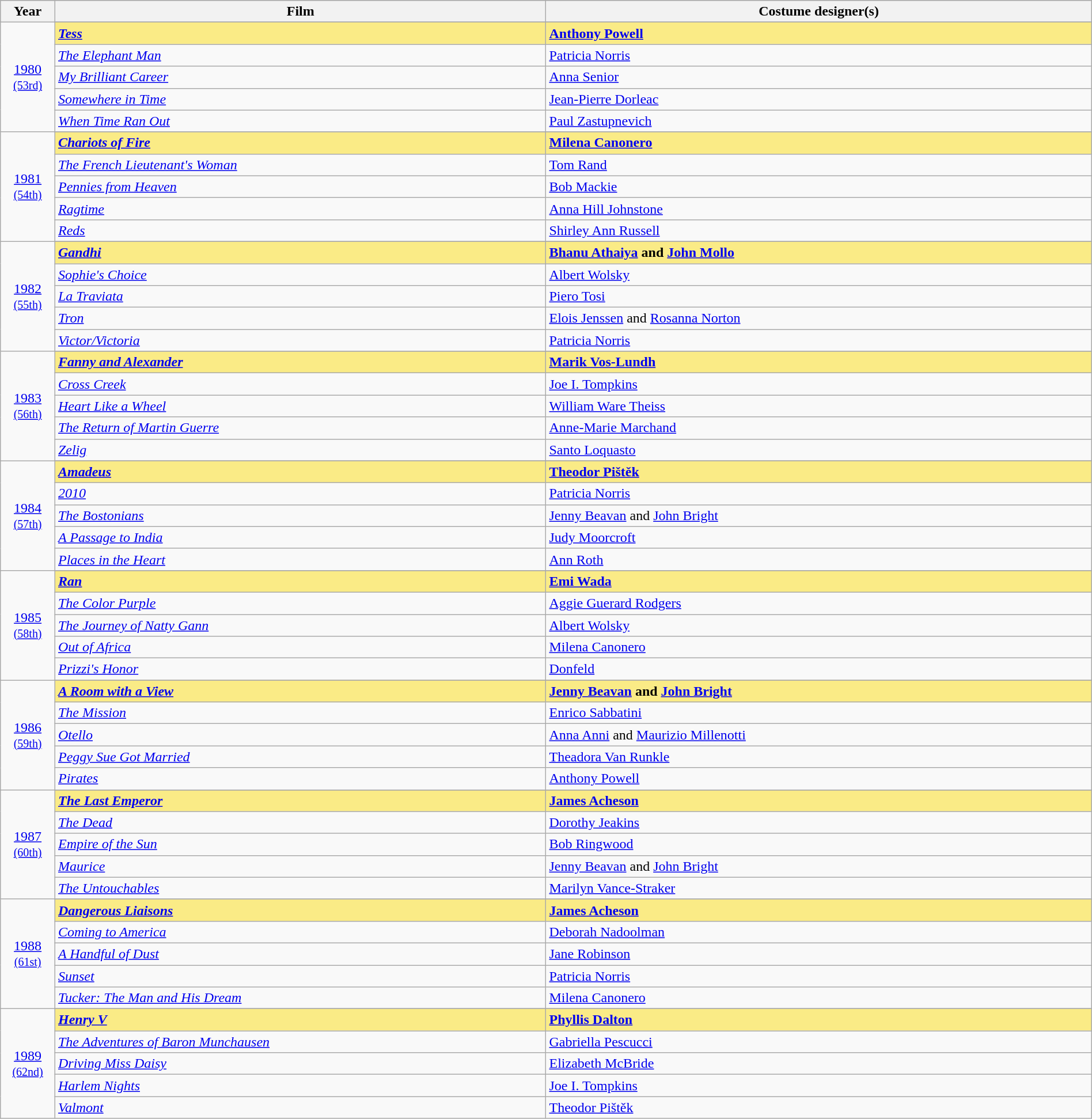<table class="wikitable" style="width:100%">
<tr bgcolor="#bebebe">
<th width="5%">Year</th>
<th width="45%">Film</th>
<th width="50%">Costume designer(s)</th>
</tr>
<tr>
<td rowspan="6" style="text-align:center"><a href='#'>1980</a> <br><small><a href='#'>(53rd)</a></small> <br></td>
</tr>
<tr style="background:#FAEB86">
<td><strong><em><a href='#'>Tess</a></em></strong></td>
<td><strong><a href='#'>Anthony Powell</a></strong></td>
</tr>
<tr>
<td><em><a href='#'>The Elephant Man</a></em></td>
<td><a href='#'>Patricia Norris</a></td>
</tr>
<tr>
<td><em><a href='#'>My Brilliant Career</a></em></td>
<td><a href='#'>Anna Senior</a></td>
</tr>
<tr>
<td><em><a href='#'>Somewhere in Time</a></em></td>
<td><a href='#'>Jean-Pierre Dorleac</a></td>
</tr>
<tr>
<td><em><a href='#'>When Time Ran Out</a></em></td>
<td><a href='#'>Paul Zastupnevich</a></td>
</tr>
<tr>
<td rowspan="6" style="text-align:center"><a href='#'>1981</a> <br><small><a href='#'>(54th)</a></small> <br></td>
</tr>
<tr style="background:#FAEB86">
<td><strong><em><a href='#'>Chariots of Fire</a></em></strong></td>
<td><strong><a href='#'>Milena Canonero</a></strong></td>
</tr>
<tr>
<td><em><a href='#'>The French Lieutenant's Woman</a></em></td>
<td><a href='#'>Tom Rand</a></td>
</tr>
<tr>
<td><em><a href='#'>Pennies from Heaven</a></em></td>
<td><a href='#'>Bob Mackie</a></td>
</tr>
<tr>
<td><em><a href='#'>Ragtime</a></em></td>
<td><a href='#'>Anna Hill Johnstone</a></td>
</tr>
<tr>
<td><em><a href='#'>Reds</a></em></td>
<td><a href='#'>Shirley Ann Russell</a></td>
</tr>
<tr>
<td rowspan="6" style="text-align:center"><a href='#'>1982</a> <br><small><a href='#'>(55th)</a></small> <br></td>
</tr>
<tr style="background:#FAEB86">
<td><strong><em><a href='#'>Gandhi</a></em></strong></td>
<td><strong><a href='#'>Bhanu Athaiya</a> and <a href='#'>John Mollo</a></strong></td>
</tr>
<tr>
<td><em><a href='#'>Sophie's Choice</a></em></td>
<td><a href='#'>Albert Wolsky</a></td>
</tr>
<tr>
<td><em><a href='#'>La Traviata</a></em></td>
<td><a href='#'>Piero Tosi</a></td>
</tr>
<tr>
<td><em><a href='#'>Tron</a></em></td>
<td><a href='#'>Elois Jenssen</a> and <a href='#'>Rosanna Norton</a></td>
</tr>
<tr>
<td><em><a href='#'>Victor/Victoria</a></em></td>
<td><a href='#'>Patricia Norris</a></td>
</tr>
<tr>
<td rowspan="6" style="text-align:center"><a href='#'>1983</a> <br><small><a href='#'>(56th)</a></small> <br></td>
</tr>
<tr style="background:#FAEB86">
<td><strong><em><a href='#'>Fanny and Alexander</a></em></strong></td>
<td><strong><a href='#'>Marik Vos-Lundh</a></strong></td>
</tr>
<tr>
<td><em><a href='#'>Cross Creek</a></em></td>
<td><a href='#'>Joe I. Tompkins</a></td>
</tr>
<tr>
<td><em><a href='#'>Heart Like a Wheel</a></em></td>
<td><a href='#'>William Ware Theiss</a></td>
</tr>
<tr>
<td><em><a href='#'>The Return of Martin Guerre</a></em></td>
<td><a href='#'>Anne-Marie Marchand</a></td>
</tr>
<tr>
<td><em><a href='#'>Zelig</a></em></td>
<td><a href='#'>Santo Loquasto</a></td>
</tr>
<tr>
<td rowspan="6" style="text-align:center"><a href='#'>1984</a> <br><small><a href='#'>(57th)</a></small> <br></td>
</tr>
<tr style="background:#FAEB86">
<td><strong><em><a href='#'>Amadeus</a></em></strong></td>
<td><strong><a href='#'>Theodor Pištěk</a></strong></td>
</tr>
<tr>
<td><em><a href='#'>2010</a></em></td>
<td><a href='#'>Patricia Norris</a></td>
</tr>
<tr>
<td><em><a href='#'>The Bostonians</a></em></td>
<td><a href='#'>Jenny Beavan</a> and <a href='#'>John Bright</a></td>
</tr>
<tr>
<td><em><a href='#'>A Passage to India</a></em></td>
<td><a href='#'>Judy Moorcroft</a></td>
</tr>
<tr>
<td><em><a href='#'>Places in the Heart</a></em></td>
<td><a href='#'>Ann Roth</a></td>
</tr>
<tr>
<td rowspan="6" style="text-align:center"><a href='#'>1985</a> <br><small><a href='#'>(58th)</a></small> <br></td>
</tr>
<tr style="background:#FAEB86">
<td><strong><em><a href='#'>Ran</a></em></strong></td>
<td><strong><a href='#'>Emi Wada</a></strong></td>
</tr>
<tr>
<td><em><a href='#'>The Color Purple</a></em></td>
<td><a href='#'>Aggie Guerard Rodgers</a></td>
</tr>
<tr>
<td><em><a href='#'>The Journey of Natty Gann</a></em></td>
<td><a href='#'>Albert Wolsky</a></td>
</tr>
<tr>
<td><em><a href='#'>Out of Africa</a></em></td>
<td><a href='#'>Milena Canonero</a></td>
</tr>
<tr>
<td><em><a href='#'>Prizzi's Honor</a></em></td>
<td><a href='#'>Donfeld</a></td>
</tr>
<tr>
<td rowspan="6" style="text-align:center"><a href='#'>1986</a> <br><small><a href='#'>(59th)</a></small> <br></td>
</tr>
<tr style="background:#FAEB86">
<td><strong><em><a href='#'>A Room with a View</a></em></strong></td>
<td><strong><a href='#'>Jenny Beavan</a> and <a href='#'>John Bright</a></strong></td>
</tr>
<tr>
<td><em><a href='#'>The Mission</a></em></td>
<td><a href='#'>Enrico Sabbatini</a></td>
</tr>
<tr>
<td><em><a href='#'>Otello</a></em></td>
<td><a href='#'>Anna Anni</a> and <a href='#'>Maurizio Millenotti</a></td>
</tr>
<tr>
<td><em><a href='#'>Peggy Sue Got Married</a></em></td>
<td><a href='#'>Theadora Van Runkle</a></td>
</tr>
<tr>
<td><em><a href='#'>Pirates</a></em></td>
<td><a href='#'>Anthony Powell</a></td>
</tr>
<tr>
<td rowspan="6" style="text-align:center"><a href='#'>1987</a> <br><small><a href='#'>(60th)</a></small> <br></td>
</tr>
<tr style="background:#FAEB86">
<td><strong><em><a href='#'>The Last Emperor</a></em></strong></td>
<td><strong><a href='#'>James Acheson</a></strong></td>
</tr>
<tr>
<td><em><a href='#'>The Dead</a></em></td>
<td><a href='#'>Dorothy Jeakins</a></td>
</tr>
<tr>
<td><em><a href='#'>Empire of the Sun</a></em></td>
<td><a href='#'>Bob Ringwood</a></td>
</tr>
<tr>
<td><em><a href='#'>Maurice</a></em></td>
<td><a href='#'>Jenny Beavan</a> and <a href='#'>John Bright</a></td>
</tr>
<tr>
<td><em><a href='#'>The Untouchables</a></em></td>
<td><a href='#'>Marilyn Vance-Straker</a></td>
</tr>
<tr>
<td rowspan="6" style="text-align:center"><a href='#'>1988</a> <br><small><a href='#'>(61st)</a></small> <br></td>
</tr>
<tr style="background:#FAEB86">
<td><strong><em><a href='#'>Dangerous Liaisons</a></em></strong></td>
<td><strong><a href='#'>James Acheson</a></strong></td>
</tr>
<tr>
<td><em><a href='#'>Coming to America</a></em></td>
<td><a href='#'>Deborah Nadoolman</a></td>
</tr>
<tr>
<td><em><a href='#'>A Handful of Dust</a></em></td>
<td><a href='#'>Jane Robinson</a></td>
</tr>
<tr>
<td><em><a href='#'>Sunset</a></em></td>
<td><a href='#'>Patricia Norris</a></td>
</tr>
<tr>
<td><em><a href='#'>Tucker: The Man and His Dream</a></em></td>
<td><a href='#'>Milena Canonero</a></td>
</tr>
<tr>
<td rowspan="6" style="text-align:center"><a href='#'>1989</a> <br><small><a href='#'>(62nd)</a></small> <br></td>
</tr>
<tr style="background:#FAEB86">
<td><strong><em><a href='#'>Henry V</a></em></strong></td>
<td><strong><a href='#'>Phyllis Dalton</a></strong></td>
</tr>
<tr>
<td><em><a href='#'>The Adventures of Baron Munchausen</a></em></td>
<td><a href='#'>Gabriella Pescucci</a></td>
</tr>
<tr>
<td><em><a href='#'>Driving Miss Daisy</a></em></td>
<td><a href='#'>Elizabeth McBride</a></td>
</tr>
<tr>
<td><em><a href='#'>Harlem Nights</a></em></td>
<td><a href='#'>Joe I. Tompkins</a></td>
</tr>
<tr>
<td><em><a href='#'>Valmont</a></em></td>
<td><a href='#'>Theodor Pištěk</a></td>
</tr>
</table>
